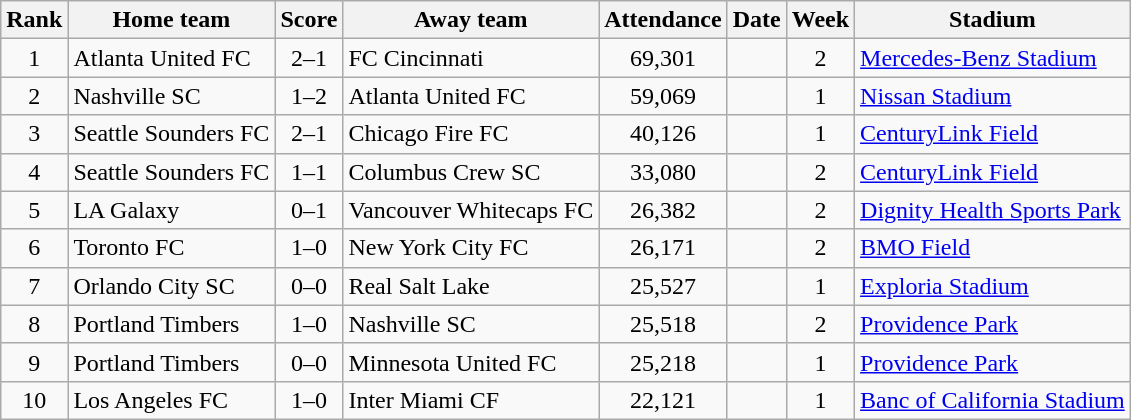<table class="wikitable sortable">
<tr>
<th>Rank</th>
<th>Home team</th>
<th>Score</th>
<th>Away team</th>
<th>Attendance</th>
<th>Date</th>
<th>Week</th>
<th>Stadium</th>
</tr>
<tr>
<td align="center">1</td>
<td>Atlanta United FC</td>
<td align="center">2–1</td>
<td>FC Cincinnati</td>
<td align="center">69,301</td>
<td></td>
<td align="center">2</td>
<td><a href='#'>Mercedes-Benz Stadium</a></td>
</tr>
<tr>
<td align="center">2</td>
<td>Nashville SC</td>
<td align="center">1–2</td>
<td>Atlanta United FC</td>
<td align="center">59,069</td>
<td></td>
<td align="center">1</td>
<td><a href='#'>Nissan Stadium</a></td>
</tr>
<tr>
<td align="center">3</td>
<td>Seattle Sounders FC</td>
<td align="center">2–1</td>
<td>Chicago Fire FC</td>
<td align="center">40,126</td>
<td></td>
<td align="center">1</td>
<td><a href='#'>CenturyLink Field</a></td>
</tr>
<tr>
<td align="center">4</td>
<td>Seattle Sounders FC</td>
<td align="center">1–1</td>
<td>Columbus Crew SC</td>
<td align="center">33,080</td>
<td></td>
<td align="center">2</td>
<td><a href='#'>CenturyLink Field</a></td>
</tr>
<tr>
<td align="center">5</td>
<td>LA Galaxy</td>
<td align="center">0–1</td>
<td>Vancouver Whitecaps FC</td>
<td align="center">26,382</td>
<td></td>
<td align="center">2</td>
<td><a href='#'>Dignity Health Sports Park</a></td>
</tr>
<tr>
<td align="center">6</td>
<td>Toronto FC</td>
<td align="center">1–0</td>
<td>New York City FC</td>
<td align="center">26,171</td>
<td></td>
<td align="center">2</td>
<td><a href='#'>BMO Field</a></td>
</tr>
<tr>
<td align="center">7</td>
<td>Orlando City SC</td>
<td align="center">0–0</td>
<td>Real Salt Lake</td>
<td align="center">25,527</td>
<td></td>
<td align="center">1</td>
<td><a href='#'>Exploria Stadium</a></td>
</tr>
<tr>
<td align="center">8</td>
<td>Portland Timbers</td>
<td align="center">1–0</td>
<td>Nashville SC</td>
<td align="center">25,518</td>
<td></td>
<td align="center">2</td>
<td><a href='#'>Providence Park</a></td>
</tr>
<tr>
<td align="center">9</td>
<td>Portland Timbers</td>
<td align="center">0–0</td>
<td>Minnesota United FC</td>
<td align="center">25,218</td>
<td></td>
<td align="center">1</td>
<td><a href='#'>Providence Park</a></td>
</tr>
<tr>
<td align="center">10</td>
<td>Los Angeles FC</td>
<td align="center">1–0</td>
<td>Inter Miami CF</td>
<td align="center">22,121</td>
<td></td>
<td align="center">1</td>
<td><a href='#'>Banc of California Stadium</a></td>
</tr>
</table>
